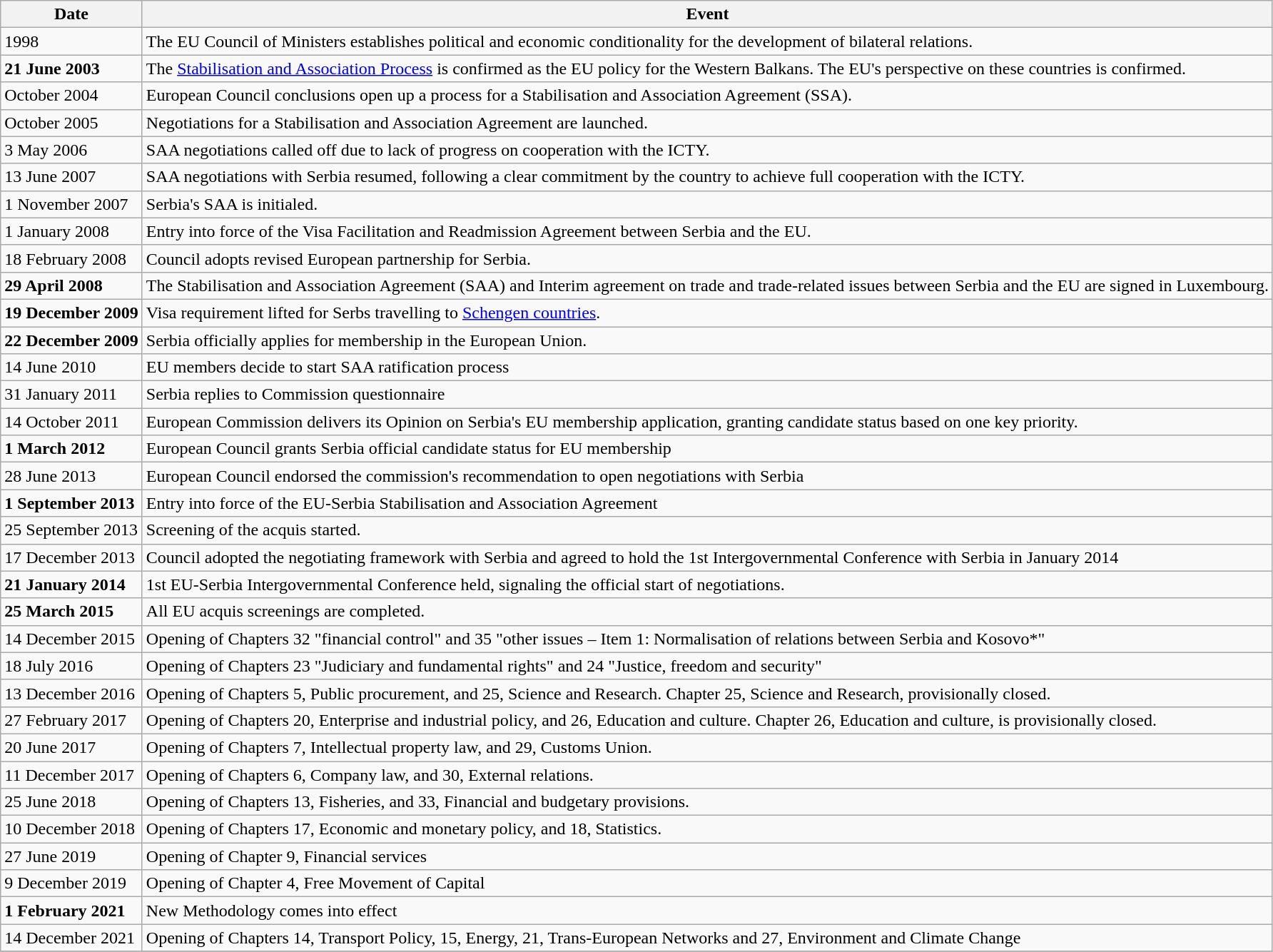<table class="wikitable mw-collapsible">
<tr>
<th>Date</th>
<th>Event</th>
</tr>
<tr>
<td>1998</td>
<td>The EU Council of Ministers establishes political and economic conditionality for the development of bilateral relations.</td>
</tr>
<tr>
<td><strong>21 June 2003</strong></td>
<td>The <a href='#'>Stabilisation and Association Process</a> is confirmed as the EU policy for the Western Balkans. The EU's perspective on these countries is confirmed.</td>
</tr>
<tr>
<td>October 2004</td>
<td>European Council conclusions open up a process for a Stabilisation and Association Agreement (SSA).</td>
</tr>
<tr>
<td>October 2005</td>
<td>Negotiations for a Stabilisation and Association Agreement are launched.</td>
</tr>
<tr>
<td>3 May 2006</td>
<td>SAA negotiations called off due to lack of progress on cooperation with the ICTY.</td>
</tr>
<tr>
<td>13 June 2007</td>
<td>SAA negotiations with Serbia resumed, following a clear commitment by the country to achieve full cooperation with the ICTY.</td>
</tr>
<tr>
<td>1 November 2007</td>
<td>Serbia's SAA is initialed.</td>
</tr>
<tr>
<td>1 January 2008</td>
<td>Entry into force of the Visa Facilitation and Readmission Agreement between Serbia and the EU.</td>
</tr>
<tr>
<td>18 February 2008</td>
<td>Council adopts revised European partnership for Serbia.</td>
</tr>
<tr>
<td><strong>29 April 2008</strong></td>
<td>The Stabilisation and Association Agreement (SAA) and Interim agreement on trade and trade-related issues between Serbia and the EU are signed in Luxembourg.</td>
</tr>
<tr>
<td><strong>19 December 2009</strong></td>
<td>Visa requirement lifted for Serbs travelling to <a href='#'>Schengen countries</a>.</td>
</tr>
<tr>
<td><strong>22 December 2009</strong></td>
<td>Serbia officially applies for membership in the European Union.</td>
</tr>
<tr>
<td>14 June 2010</td>
<td>EU members decide to start SAA ratification process</td>
</tr>
<tr>
<td>31 January 2011</td>
<td>Serbia replies to Commission questionnaire</td>
</tr>
<tr>
<td>14 October 2011</td>
<td>European Commission delivers its Opinion on Serbia's EU membership application, granting candidate status based on one key priority.</td>
</tr>
<tr>
<td><strong>1 March 2012</strong></td>
<td>European Council grants Serbia official candidate status for EU membership</td>
</tr>
<tr>
<td>28 June 2013</td>
<td>European Council endorsed the commission's recommendation to open negotiations with Serbia</td>
</tr>
<tr>
<td><strong>1 September 2013</strong></td>
<td>Entry into force of the EU-Serbia Stabilisation and Association Agreement</td>
</tr>
<tr>
<td>25 September 2013</td>
<td>Screening of the acquis started.</td>
</tr>
<tr>
<td>17 December 2013</td>
<td>Council adopted the negotiating framework with Serbia and agreed to hold the 1st Intergovernmental Conference with Serbia in January 2014</td>
</tr>
<tr>
<td><strong>21 January 2014</strong></td>
<td>1st EU-Serbia Intergovernmental Conference held, signaling the official start of negotiations.</td>
</tr>
<tr>
<td><strong>25 March 2015</strong></td>
<td>All EU acquis screenings are completed.</td>
</tr>
<tr>
<td>14 December 2015</td>
<td>Opening of Chapters 32 "financial control" and 35 "other issues – Item 1: Normalisation of relations between Serbia and Kosovo*"</td>
</tr>
<tr>
<td>18 July 2016</td>
<td>Opening of Chapters 23 "Judiciary and fundamental rights" and 24 "Justice, freedom and security"</td>
</tr>
<tr>
<td>13 December 2016</td>
<td>Opening of Chapters 5, Public procurement, and 25, Science and Research. Chapter 25, Science and Research, provisionally closed.</td>
</tr>
<tr>
<td>27 February 2017</td>
<td>Opening of Chapters 20, Enterprise and industrial policy, and 26, Education and culture. Chapter 26, Education and culture, is provisionally closed.</td>
</tr>
<tr>
<td>20 June 2017</td>
<td>Opening of Chapters 7, Intellectual property law, and 29, Customs Union.</td>
</tr>
<tr>
<td>11 December 2017</td>
<td>Opening of Chapters 6, Company law, and 30, External relations.</td>
</tr>
<tr>
<td>25 June 2018</td>
<td>Opening of Chapters 13, Fisheries, and 33, Financial and budgetary provisions.</td>
</tr>
<tr>
<td>10 December 2018</td>
<td>Opening of Chapters 17, Economic and monetary policy, and 18, Statistics.</td>
</tr>
<tr>
<td>27 June 2019</td>
<td>Opening of Chapter 9, Financial services</td>
</tr>
<tr>
<td>9 December 2019</td>
<td>Opening of Chapter 4, Free Movement of Capital</td>
</tr>
<tr>
<td><strong>1 February 2021</strong></td>
<td>New Methodology comes into effect</td>
</tr>
<tr>
<td>14 December 2021</td>
<td>Opening of Chapters 14, Transport Policy, 15, Energy, 21, Trans-European Networks and 27, Environment and Climate Change</td>
</tr>
<tr>
</tr>
</table>
